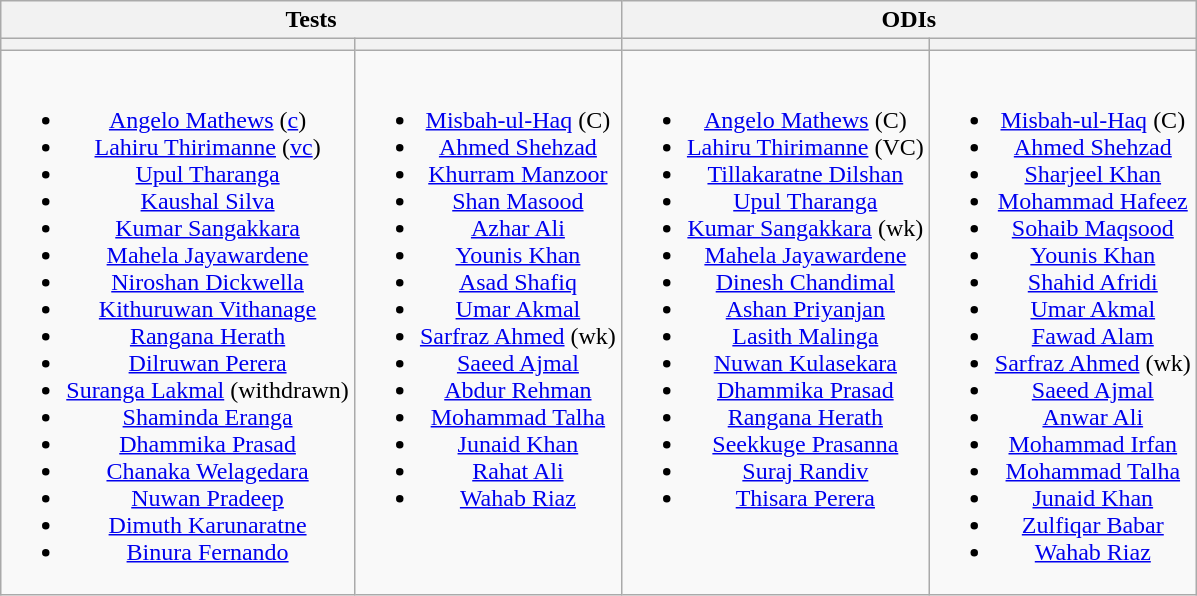<table class="wikitable" style="text-align:center">
<tr>
<th colspan="2">Tests</th>
<th colspan="2">ODIs</th>
</tr>
<tr>
<th></th>
<th></th>
<th></th>
<th></th>
</tr>
<tr style="vertical-align:top">
<td><br><ul><li><a href='#'>Angelo Mathews</a> (<a href='#'>c</a>)</li><li><a href='#'>Lahiru Thirimanne</a> (<a href='#'>vc</a>)</li><li><a href='#'>Upul Tharanga</a></li><li><a href='#'>Kaushal Silva</a></li><li><a href='#'>Kumar Sangakkara</a></li><li><a href='#'>Mahela Jayawardene</a></li><li><a href='#'>Niroshan Dickwella</a></li><li><a href='#'>Kithuruwan Vithanage</a></li><li><a href='#'>Rangana Herath</a></li><li><a href='#'>Dilruwan Perera</a></li><li><a href='#'>Suranga Lakmal</a> (withdrawn)</li><li><a href='#'>Shaminda Eranga</a></li><li><a href='#'>Dhammika Prasad</a></li><li><a href='#'>Chanaka Welagedara</a></li><li><a href='#'>Nuwan Pradeep</a></li><li><a href='#'>Dimuth Karunaratne</a></li><li><a href='#'>Binura Fernando</a></li></ul></td>
<td><br><ul><li><a href='#'>Misbah-ul-Haq</a> (C)</li><li><a href='#'>Ahmed Shehzad</a></li><li><a href='#'>Khurram Manzoor</a></li><li><a href='#'>Shan Masood</a></li><li><a href='#'>Azhar Ali</a></li><li><a href='#'>Younis Khan</a></li><li><a href='#'>Asad Shafiq</a></li><li><a href='#'>Umar Akmal</a></li><li><a href='#'>Sarfraz Ahmed</a> (wk)</li><li><a href='#'>Saeed Ajmal</a></li><li><a href='#'>Abdur Rehman</a></li><li><a href='#'>Mohammad Talha</a></li><li><a href='#'>Junaid Khan</a></li><li><a href='#'>Rahat Ali</a></li><li><a href='#'>Wahab Riaz</a></li></ul></td>
<td><br><ul><li><a href='#'>Angelo Mathews</a> (C)</li><li><a href='#'>Lahiru Thirimanne</a> (VC)</li><li><a href='#'>Tillakaratne Dilshan</a></li><li><a href='#'>Upul Tharanga</a></li><li><a href='#'>Kumar Sangakkara</a> (wk)</li><li><a href='#'>Mahela Jayawardene</a></li><li><a href='#'>Dinesh Chandimal</a></li><li><a href='#'>Ashan Priyanjan</a></li><li><a href='#'>Lasith Malinga</a></li><li><a href='#'>Nuwan Kulasekara</a></li><li><a href='#'>Dhammika Prasad</a></li><li><a href='#'>Rangana Herath</a></li><li><a href='#'>Seekkuge Prasanna</a></li><li><a href='#'>Suraj Randiv</a></li><li><a href='#'>Thisara Perera</a></li></ul></td>
<td><br><ul><li><a href='#'>Misbah-ul-Haq</a> (C)</li><li><a href='#'>Ahmed Shehzad</a></li><li><a href='#'>Sharjeel Khan</a></li><li><a href='#'>Mohammad Hafeez</a></li><li><a href='#'>Sohaib Maqsood</a></li><li><a href='#'>Younis Khan</a></li><li><a href='#'>Shahid Afridi</a></li><li><a href='#'>Umar Akmal</a></li><li><a href='#'>Fawad Alam</a></li><li><a href='#'>Sarfraz Ahmed</a> (wk)</li><li><a href='#'>Saeed Ajmal</a></li><li><a href='#'>Anwar Ali</a></li><li><a href='#'>Mohammad Irfan</a></li><li><a href='#'>Mohammad Talha</a></li><li><a href='#'>Junaid Khan</a></li><li><a href='#'>Zulfiqar Babar</a></li><li><a href='#'>Wahab Riaz</a></li></ul></td>
</tr>
</table>
